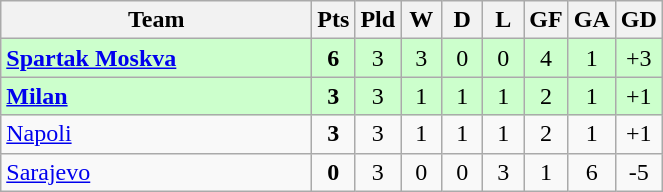<table class="wikitable" style="text-align:center;">
<tr>
<th width=200>Team</th>
<th width=20>Pts</th>
<th width=20>Pld</th>
<th width=20>W</th>
<th width=20>D</th>
<th width=20>L</th>
<th width=20>GF</th>
<th width=20>GA</th>
<th width=20>GD</th>
</tr>
<tr style="background:#ccffcc">
<td style="text-align:left"><strong> <a href='#'>Spartak Moskva</a></strong></td>
<td><strong>6</strong></td>
<td>3</td>
<td>3</td>
<td>0</td>
<td>0</td>
<td>4</td>
<td>1</td>
<td>+3</td>
</tr>
<tr style="background:#ccffcc">
<td style="text-align:left"><strong> <a href='#'>Milan</a></strong></td>
<td><strong>3</strong></td>
<td>3</td>
<td>1</td>
<td>1</td>
<td>1</td>
<td>2</td>
<td>1</td>
<td>+1</td>
</tr>
<tr>
<td style="text-align:left"> <a href='#'>Napoli</a></td>
<td><strong>3</strong></td>
<td>3</td>
<td>1</td>
<td>1</td>
<td>1</td>
<td>2</td>
<td>1</td>
<td>+1</td>
</tr>
<tr>
<td style="text-align:left"> <a href='#'>Sarajevo</a></td>
<td><strong>0</strong></td>
<td>3</td>
<td>0</td>
<td>0</td>
<td>3</td>
<td>1</td>
<td>6</td>
<td>-5</td>
</tr>
</table>
